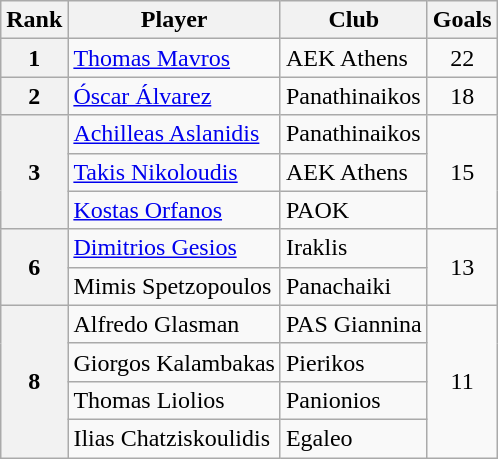<table class="wikitable" style="text-align:center">
<tr>
<th>Rank</th>
<th>Player</th>
<th>Club</th>
<th>Goals</th>
</tr>
<tr>
<th>1</th>
<td align="left"> <a href='#'>Thomas Mavros</a></td>
<td align="left">AEK Athens</td>
<td>22</td>
</tr>
<tr>
<th>2</th>
<td align="left"> <a href='#'>Óscar Álvarez</a></td>
<td align="left">Panathinaikos</td>
<td>18</td>
</tr>
<tr>
<th rowspan="3">3</th>
<td align="left"> <a href='#'>Achilleas Aslanidis</a></td>
<td align="left">Panathinaikos</td>
<td rowspan="3">15</td>
</tr>
<tr>
<td align="left"> <a href='#'>Takis Nikoloudis</a></td>
<td align="left">AEK Athens</td>
</tr>
<tr>
<td align="left"> <a href='#'>Kostas Orfanos</a></td>
<td align="left">PAOK</td>
</tr>
<tr>
<th rowspan="2">6</th>
<td align="left"> <a href='#'>Dimitrios Gesios</a></td>
<td align="left">Iraklis</td>
<td rowspan="2">13</td>
</tr>
<tr>
<td align="left"> Mimis Spetzopoulos</td>
<td align="left">Panachaiki</td>
</tr>
<tr>
<th rowspan="4">8</th>
<td align="left"> Alfredo Glasman</td>
<td align="left">PAS Giannina</td>
<td rowspan="4">11</td>
</tr>
<tr>
<td align="left"> Giorgos Kalambakas</td>
<td align="left">Pierikos</td>
</tr>
<tr>
<td align="left"> Thomas Liolios</td>
<td align="left">Panionios</td>
</tr>
<tr>
<td align="left"> Ilias Chatziskoulidis</td>
<td align="left">Egaleo</td>
</tr>
</table>
